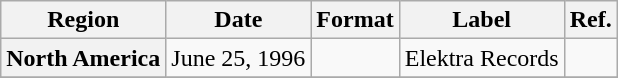<table class="wikitable plainrowheaders">
<tr>
<th scope="col">Region</th>
<th scope="col">Date</th>
<th scope="col">Format</th>
<th scope="col">Label</th>
<th scope="col">Ref.</th>
</tr>
<tr>
<th scope="row">North America</th>
<td>June 25, 1996</td>
<td></td>
<td>Elektra Records</td>
<td></td>
</tr>
<tr>
</tr>
</table>
